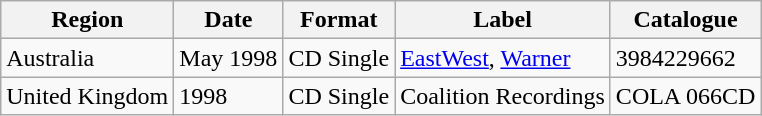<table class=wikitable>
<tr>
<th>Region</th>
<th>Date</th>
<th>Format</th>
<th>Label</th>
<th>Catalogue</th>
</tr>
<tr>
<td>Australia</td>
<td>May 1998</td>
<td>CD Single</td>
<td><a href='#'>EastWest</a>, <a href='#'>Warner</a></td>
<td>3984229662</td>
</tr>
<tr>
<td>United Kingdom</td>
<td>1998</td>
<td>CD Single</td>
<td>Coalition Recordings</td>
<td>COLA 066CD</td>
</tr>
</table>
